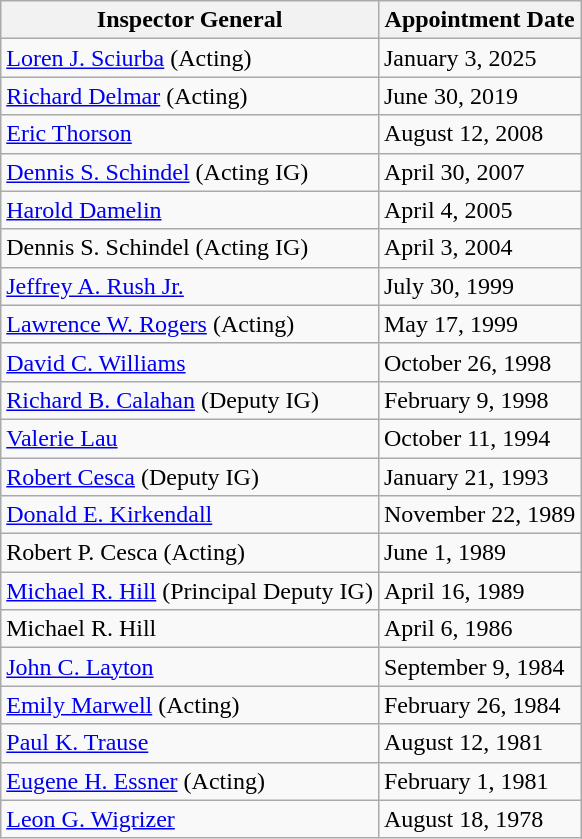<table class="wikitable">
<tr>
<th><strong>Inspector General</strong></th>
<th><strong>Appointment Date</strong></th>
</tr>
<tr>
<td><a href='#'>Loren J. Sciurba</a> (Acting)</td>
<td>January 3, 2025</td>
</tr>
<tr>
<td><a href='#'>Richard Delmar</a> (Acting)</td>
<td>June 30, 2019</td>
</tr>
<tr>
<td><a href='#'>Eric Thorson</a></td>
<td>August 12, 2008</td>
</tr>
<tr>
<td><a href='#'>Dennis S. Schindel</a> (Acting IG)</td>
<td>April 30, 2007</td>
</tr>
<tr>
<td><a href='#'>Harold Damelin</a></td>
<td>April 4, 2005</td>
</tr>
<tr>
<td>Dennis S. Schindel (Acting IG)</td>
<td>April 3, 2004</td>
</tr>
<tr>
<td><a href='#'>Jeffrey A. Rush Jr.</a></td>
<td>July 30, 1999</td>
</tr>
<tr>
<td><a href='#'>Lawrence W. Rogers</a> (Acting)</td>
<td>May 17, 1999</td>
</tr>
<tr>
<td><a href='#'>David C. Williams</a></td>
<td>October 26, 1998</td>
</tr>
<tr>
<td><a href='#'>Richard B. Calahan</a> (Deputy IG)</td>
<td>February 9, 1998</td>
</tr>
<tr>
<td><a href='#'>Valerie Lau</a></td>
<td>October 11, 1994</td>
</tr>
<tr>
<td><a href='#'>Robert Cesca</a> (Deputy IG)</td>
<td>January 21, 1993</td>
</tr>
<tr>
<td><a href='#'>Donald E. Kirkendall</a></td>
<td>November 22, 1989</td>
</tr>
<tr>
<td>Robert P. Cesca (Acting)</td>
<td>June 1, 1989</td>
</tr>
<tr>
<td><a href='#'>Michael R. Hill</a> (Principal Deputy IG)</td>
<td>April 16, 1989</td>
</tr>
<tr>
<td>Michael R. Hill</td>
<td>April 6, 1986</td>
</tr>
<tr>
<td><a href='#'>John C. Layton</a></td>
<td>September 9, 1984</td>
</tr>
<tr>
<td><a href='#'>Emily Marwell</a> (Acting)</td>
<td>February 26, 1984</td>
</tr>
<tr>
<td><a href='#'>Paul K. Trause</a></td>
<td>August 12, 1981</td>
</tr>
<tr>
<td><a href='#'>Eugene H. Essner</a> (Acting)</td>
<td>February 1, 1981</td>
</tr>
<tr>
<td><a href='#'>Leon G. Wigrizer</a></td>
<td>August 18, 1978</td>
</tr>
</table>
